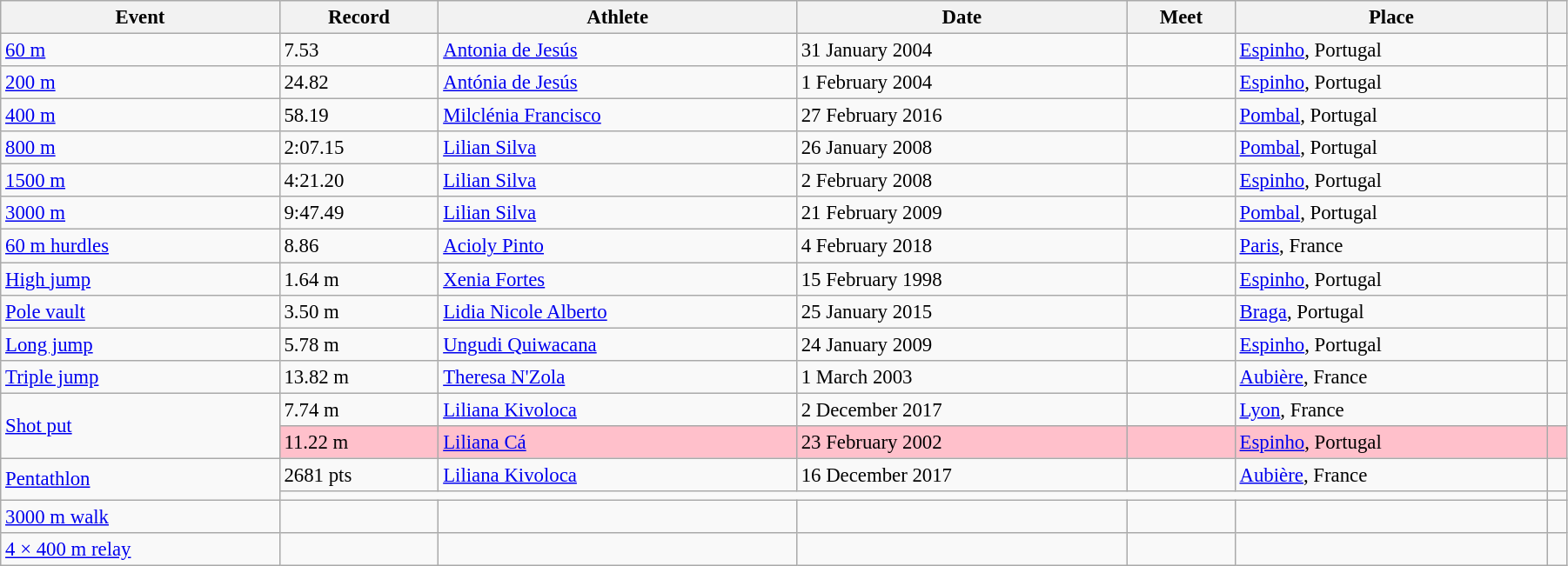<table class="wikitable" style="font-size:95%; width: 95%;">
<tr>
<th>Event</th>
<th>Record</th>
<th>Athlete</th>
<th>Date</th>
<th>Meet</th>
<th>Place</th>
<th></th>
</tr>
<tr>
<td><a href='#'>60 m</a></td>
<td>7.53</td>
<td><a href='#'>Antonia de Jesús</a></td>
<td>31 January 2004</td>
<td></td>
<td><a href='#'>Espinho</a>, Portugal</td>
<td></td>
</tr>
<tr>
<td><a href='#'>200 m</a></td>
<td>24.82</td>
<td><a href='#'>Antónia de Jesús</a></td>
<td>1 February 2004</td>
<td></td>
<td><a href='#'>Espinho</a>, Portugal</td>
<td></td>
</tr>
<tr>
<td><a href='#'>400 m</a></td>
<td>58.19</td>
<td><a href='#'>Milclénia Francisco</a></td>
<td>27 February 2016</td>
<td></td>
<td><a href='#'>Pombal</a>, Portugal</td>
<td></td>
</tr>
<tr>
<td><a href='#'>800 m</a></td>
<td>2:07.15</td>
<td><a href='#'>Lilian Silva</a></td>
<td>26 January 2008</td>
<td></td>
<td><a href='#'>Pombal</a>, Portugal</td>
<td></td>
</tr>
<tr>
<td><a href='#'>1500 m</a></td>
<td>4:21.20</td>
<td><a href='#'>Lilian Silva</a></td>
<td>2 February 2008</td>
<td></td>
<td><a href='#'>Espinho</a>, Portugal</td>
<td></td>
</tr>
<tr>
<td><a href='#'>3000 m</a></td>
<td>9:47.49</td>
<td><a href='#'>Lilian Silva</a></td>
<td>21 February 2009</td>
<td></td>
<td><a href='#'>Pombal</a>, Portugal</td>
<td></td>
</tr>
<tr>
<td><a href='#'>60 m hurdles</a></td>
<td>8.86</td>
<td><a href='#'>Acioly Pinto</a></td>
<td>4 February 2018</td>
<td></td>
<td><a href='#'>Paris</a>, France</td>
<td></td>
</tr>
<tr>
<td><a href='#'>High jump</a></td>
<td>1.64 m</td>
<td><a href='#'>Xenia Fortes</a></td>
<td>15 February 1998</td>
<td></td>
<td><a href='#'>Espinho</a>, Portugal</td>
<td></td>
</tr>
<tr>
<td><a href='#'>Pole vault</a></td>
<td>3.50 m</td>
<td><a href='#'>Lidia Nicole Alberto</a></td>
<td>25 January 2015</td>
<td></td>
<td><a href='#'>Braga</a>, Portugal</td>
<td></td>
</tr>
<tr>
<td><a href='#'>Long jump</a></td>
<td>5.78 m</td>
<td><a href='#'>Ungudi Quiwacana</a></td>
<td>24 January 2009</td>
<td></td>
<td><a href='#'>Espinho</a>, Portugal</td>
<td></td>
</tr>
<tr>
<td><a href='#'>Triple jump</a></td>
<td>13.82 m</td>
<td><a href='#'>Theresa N'Zola</a></td>
<td>1 March 2003</td>
<td></td>
<td><a href='#'>Aubière</a>, France</td>
<td></td>
</tr>
<tr>
<td rowspan=2><a href='#'>Shot put</a></td>
<td>7.74 m</td>
<td><a href='#'>Liliana Kivoloca</a></td>
<td>2 December 2017</td>
<td></td>
<td><a href='#'>Lyon</a>, France</td>
<td></td>
</tr>
<tr style="background:pink">
<td>11.22 m</td>
<td><a href='#'>Liliana Cá</a></td>
<td>23 February 2002</td>
<td></td>
<td><a href='#'>Espinho</a>, Portugal</td>
<td></td>
</tr>
<tr>
<td rowspan=2><a href='#'>Pentathlon</a></td>
<td>2681 pts</td>
<td><a href='#'>Liliana Kivoloca</a></td>
<td>16 December 2017</td>
<td></td>
<td><a href='#'>Aubière</a>, France</td>
<td></td>
</tr>
<tr>
<td colspan=5></td>
<td></td>
</tr>
<tr>
<td><a href='#'>3000 m walk</a></td>
<td></td>
<td></td>
<td></td>
<td></td>
<td></td>
<td></td>
</tr>
<tr>
<td><a href='#'>4 × 400 m relay</a></td>
<td></td>
<td></td>
<td></td>
<td></td>
<td></td>
<td></td>
</tr>
</table>
